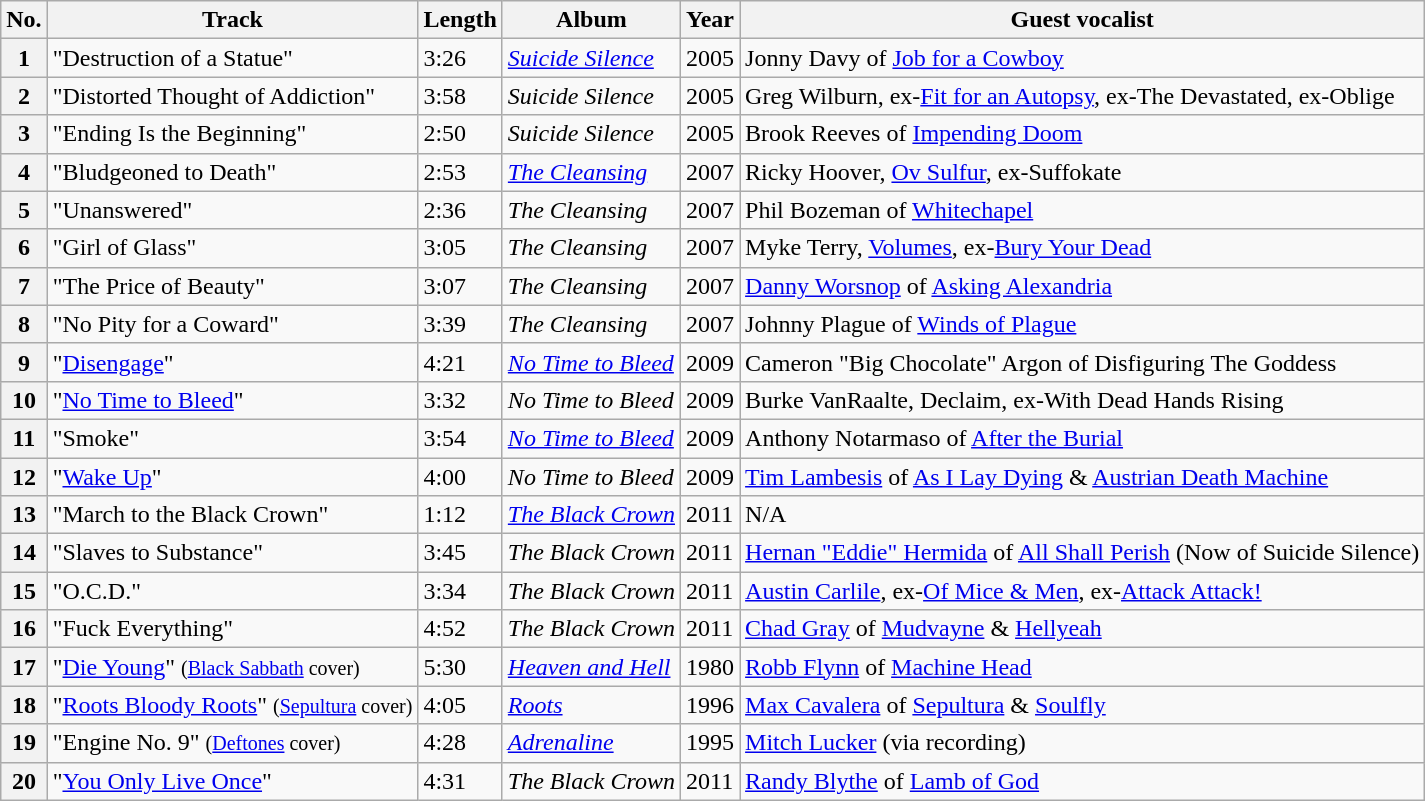<table border="1" class="wikitable">
<tr>
<th rowspan="1">No.</th>
<th rowspan="1">Track</th>
<th rowspan="1">Length</th>
<th rowspan="1">Album</th>
<th rowspan="1">Year</th>
<th rowspan="1">Guest vocalist</th>
</tr>
<tr>
<th>1</th>
<td>"Destruction of a Statue"</td>
<td>3:26</td>
<td><em><a href='#'>Suicide Silence</a></em></td>
<td>2005</td>
<td>Jonny Davy of <a href='#'>Job for a Cowboy</a></td>
</tr>
<tr>
<th>2</th>
<td>"Distorted Thought of Addiction"</td>
<td>3:58</td>
<td><em>Suicide Silence</em></td>
<td>2005</td>
<td>Greg Wilburn, ex-<a href='#'>Fit for an Autopsy</a>, ex-The Devastated, ex-Oblige</td>
</tr>
<tr>
<th>3</th>
<td>"Ending Is the Beginning"</td>
<td>2:50</td>
<td><em>Suicide Silence</em></td>
<td>2005</td>
<td>Brook Reeves of <a href='#'>Impending Doom</a></td>
</tr>
<tr>
<th>4</th>
<td>"Bludgeoned to Death"</td>
<td>2:53</td>
<td><em><a href='#'>The Cleansing</a></em></td>
<td>2007</td>
<td>Ricky Hoover, <a href='#'>Ov Sulfur</a>, ex-Suffokate</td>
</tr>
<tr>
<th>5</th>
<td>"Unanswered"</td>
<td>2:36</td>
<td><em>The Cleansing</em></td>
<td>2007</td>
<td>Phil Bozeman of <a href='#'>Whitechapel</a></td>
</tr>
<tr>
<th>6</th>
<td>"Girl of Glass"</td>
<td>3:05</td>
<td><em>The Cleansing</em></td>
<td>2007</td>
<td>Myke Terry, <a href='#'>Volumes</a>, ex-<a href='#'>Bury Your Dead</a></td>
</tr>
<tr>
<th>7</th>
<td>"The Price of Beauty"</td>
<td>3:07</td>
<td><em>The Cleansing</em></td>
<td>2007</td>
<td><a href='#'>Danny Worsnop</a> of <a href='#'>Asking Alexandria</a></td>
</tr>
<tr>
<th>8</th>
<td>"No Pity for a Coward"</td>
<td>3:39</td>
<td><em>The Cleansing</em></td>
<td>2007</td>
<td>Johnny Plague of <a href='#'>Winds of Plague</a></td>
</tr>
<tr>
<th>9</th>
<td>"<a href='#'>Disengage</a>"</td>
<td>4:21</td>
<td><em><a href='#'>No Time to Bleed</a></em></td>
<td>2009</td>
<td>Cameron "Big Chocolate" Argon of Disfiguring The Goddess</td>
</tr>
<tr>
<th>10</th>
<td>"<a href='#'>No Time to Bleed</a>"</td>
<td>3:32</td>
<td><em>No Time to Bleed</em></td>
<td>2009</td>
<td>Burke VanRaalte, Declaim, ex-With Dead Hands Rising</td>
</tr>
<tr>
<th>11</th>
<td>"Smoke"</td>
<td>3:54</td>
<td><em><a href='#'>No Time to Bleed</a></em></td>
<td>2009</td>
<td>Anthony Notarmaso of <a href='#'>After the Burial</a></td>
</tr>
<tr>
<th>12</th>
<td>"<a href='#'>Wake Up</a>"</td>
<td>4:00</td>
<td><em>No Time to Bleed</em></td>
<td>2009</td>
<td><a href='#'>Tim Lambesis</a> of <a href='#'>As I Lay Dying</a> & <a href='#'>Austrian Death Machine</a></td>
</tr>
<tr>
<th>13</th>
<td>"March to the Black Crown"</td>
<td>1:12</td>
<td><em><a href='#'>The Black Crown</a></em></td>
<td>2011</td>
<td>N/A</td>
</tr>
<tr>
<th>14</th>
<td>"Slaves to Substance"</td>
<td>3:45</td>
<td><em>The Black Crown</em></td>
<td>2011</td>
<td><a href='#'>Hernan "Eddie" Hermida</a> of <a href='#'>All Shall Perish</a> (Now of Suicide Silence)</td>
</tr>
<tr>
<th>15</th>
<td>"O.C.D."</td>
<td>3:34</td>
<td><em>The Black Crown</em></td>
<td>2011</td>
<td><a href='#'>Austin Carlile</a>, ex-<a href='#'>Of Mice & Men</a>, ex-<a href='#'>Attack Attack!</a></td>
</tr>
<tr>
<th>16</th>
<td>"Fuck Everything"</td>
<td>4:52</td>
<td><em>The Black Crown</em></td>
<td>2011</td>
<td><a href='#'>Chad Gray</a> of <a href='#'>Mudvayne</a> & <a href='#'>Hellyeah</a></td>
</tr>
<tr>
<th>17</th>
<td>"<a href='#'>Die Young</a>" <small>(<a href='#'>Black Sabbath</a> cover)</small></td>
<td>5:30</td>
<td><em><a href='#'>Heaven and Hell</a></em></td>
<td>1980</td>
<td><a href='#'>Robb Flynn</a> of <a href='#'>Machine Head</a></td>
</tr>
<tr>
<th>18</th>
<td>"<a href='#'>Roots Bloody Roots</a>" <small>(<a href='#'>Sepultura</a> cover)</small></td>
<td>4:05</td>
<td><em><a href='#'>Roots</a></em></td>
<td>1996</td>
<td><a href='#'>Max Cavalera</a> of <a href='#'>Sepultura</a> & <a href='#'>Soulfly</a></td>
</tr>
<tr>
<th>19</th>
<td>"Engine No. 9" <small>(<a href='#'>Deftones</a> cover)</small></td>
<td>4:28</td>
<td><em><a href='#'>Adrenaline</a></em></td>
<td>1995</td>
<td><a href='#'>Mitch Lucker</a> (via recording)</td>
</tr>
<tr>
<th>20</th>
<td>"<a href='#'>You Only Live Once</a>"</td>
<td>4:31</td>
<td><em>The Black Crown</em></td>
<td>2011</td>
<td><a href='#'>Randy Blythe</a> of <a href='#'>Lamb of God</a></td>
</tr>
</table>
